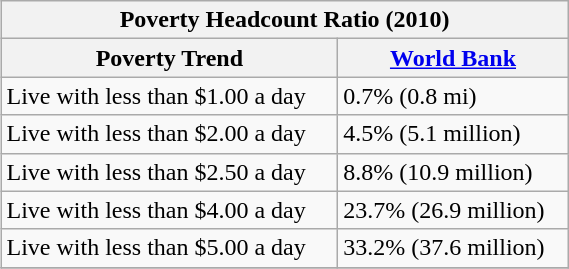<table class="wikitable sortable" align="right" style="width:30%;">
<tr>
<th colspan=3>Poverty Headcount Ratio (2010)</th>
</tr>
<tr live with less than 100,000,000.00 || 0.1% (5.3 million)>
<th>Poverty Trend</th>
<th><a href='#'>World Bank</a></th>
</tr>
<tr>
<td>Live with less than $1.00 a day</td>
<td>0.7% (0.8 mi)</td>
</tr>
<tr>
<td>Live with less than $2.00 a day</td>
<td>4.5% (5.1 million)</td>
</tr>
<tr>
<td>Live with less than $2.50 a day</td>
<td>8.8% (10.9 million)</td>
</tr>
<tr>
<td>Live with less than $4.00 a day</td>
<td>23.7% (26.9 million)</td>
</tr>
<tr>
<td>Live with less than $5.00 a day</td>
<td>33.2% (37.6 million)</td>
</tr>
<tr>
</tr>
</table>
